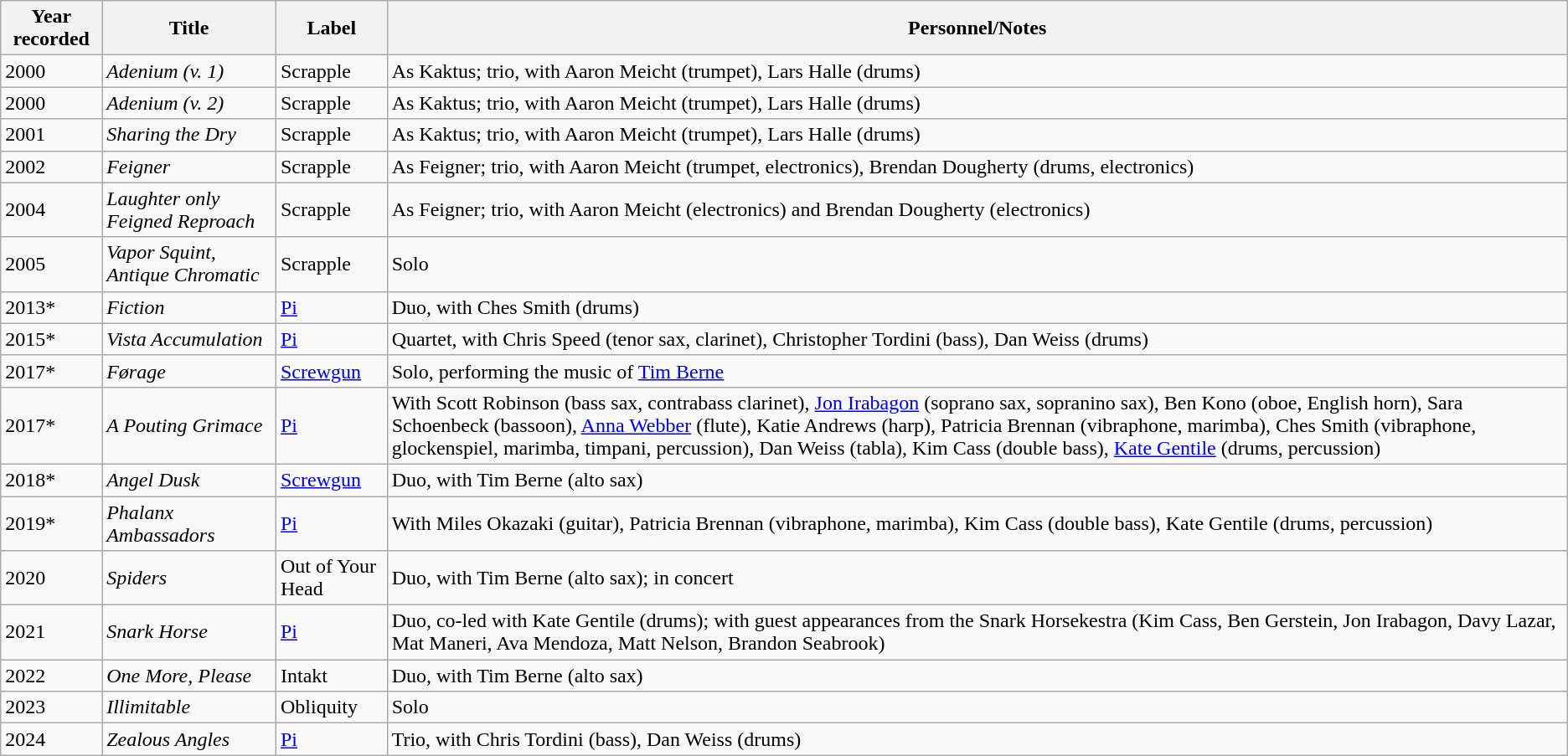<table class="wikitable sortable">
<tr>
<th>Year recorded</th>
<th>Title</th>
<th>Label</th>
<th>Personnel/Notes</th>
</tr>
<tr>
<td>2000</td>
<td><em>Adenium (v. 1)</em></td>
<td>Scrapple</td>
<td>As Kaktus; trio, with Aaron Meicht (trumpet), Lars Halle (drums)</td>
</tr>
<tr>
<td>2000</td>
<td><em>Adenium (v. 2)</em></td>
<td>Scrapple</td>
<td>As Kaktus; trio, with Aaron Meicht (trumpet), Lars Halle (drums)</td>
</tr>
<tr>
<td>2001</td>
<td><em>Sharing the Dry</em></td>
<td>Scrapple</td>
<td>As Kaktus; trio, with Aaron Meicht (trumpet), Lars Halle (drums)</td>
</tr>
<tr>
<td>2002</td>
<td><em>Feigner</em></td>
<td>Scrapple</td>
<td>As Feigner; trio, with Aaron Meicht (trumpet, electronics), Brendan Dougherty (drums, electronics)</td>
</tr>
<tr>
<td>2004</td>
<td><em>Laughter only Feigned Reproach</em></td>
<td>Scrapple</td>
<td>As Feigner; trio, with Aaron Meicht (electronics) and Brendan Dougherty (electronics)</td>
</tr>
<tr>
<td>2005</td>
<td><em>Vapor Squint, Antique Chromatic</em></td>
<td>Scrapple</td>
<td>Solo</td>
</tr>
<tr>
<td>2013*</td>
<td><em>Fiction</em></td>
<td><a href='#'>Pi</a></td>
<td>Duo, with Ches Smith (drums)</td>
</tr>
<tr>
<td>2015*</td>
<td><em>Vista Accumulation</em></td>
<td><a href='#'>Pi</a></td>
<td>Quartet, with Chris Speed (tenor sax, clarinet), Christopher Tordini (bass), Dan Weiss (drums)</td>
</tr>
<tr>
<td>2017*</td>
<td><em>Førage</em></td>
<td><a href='#'>Screwgun</a></td>
<td>Solo, performing the music of <a href='#'>Tim Berne</a></td>
</tr>
<tr>
<td>2017*</td>
<td><em>A Pouting Grimace</em></td>
<td><a href='#'>Pi</a></td>
<td>With Scott Robinson (bass sax, contrabass clarinet), <a href='#'>Jon Irabagon</a> (soprano sax, sopranino sax), Ben Kono (oboe, English horn), Sara Schoenbeck (bassoon), <a href='#'>Anna Webber</a> (flute), Katie Andrews (harp), Patricia Brennan (vibraphone, marimba), Ches Smith (vibraphone, glockenspiel, marimba, timpani, percussion), Dan Weiss (tabla), Kim Cass (double bass), <a href='#'>Kate Gentile</a> (drums, percussion)</td>
</tr>
<tr>
<td>2018*</td>
<td><em>Angel Dusk</em></td>
<td><a href='#'>Screwgun</a></td>
<td>Duo, with Tim Berne (alto sax)</td>
</tr>
<tr>
<td>2019*</td>
<td><em>Phalanx Ambassadors</em></td>
<td><a href='#'>Pi</a></td>
<td>With Miles Okazaki (guitar), Patricia Brennan (vibraphone, marimba), Kim Cass (double bass), Kate Gentile (drums, percussion)</td>
</tr>
<tr>
<td>2020</td>
<td><em>Spiders</em></td>
<td>Out of Your Head</td>
<td>Duo, with Tim Berne (alto sax); in concert</td>
</tr>
<tr>
<td>2021</td>
<td><em>Snark Horse</em></td>
<td><a href='#'>Pi</a></td>
<td>Duo, co-led with Kate Gentile (drums); with guest appearances from the Snark Horsekestra (Kim Cass, Ben Gerstein, Jon Irabagon, Davy Lazar, Mat Maneri, Ava Mendoza, Matt Nelson, Brandon Seabrook)</td>
</tr>
<tr>
<td>2022</td>
<td><em>One More, Please</em></td>
<td>Intakt</td>
<td>Duo, with Tim Berne (alto sax)</td>
</tr>
<tr>
<td>2023</td>
<td><em>Illimitable</em></td>
<td>Obliquity</td>
<td>Solo</td>
</tr>
<tr>
<td>2024</td>
<td><em>Zealous Angles</em></td>
<td><a href='#'>Pi</a></td>
<td>Trio, with Chris Tordini (bass), Dan Weiss (drums)</td>
</tr>
</table>
